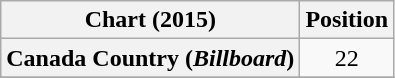<table class="wikitable plainrowheaders" style="text-align:center;">
<tr>
<th>Chart (2015)</th>
<th>Position</th>
</tr>
<tr>
<th scope="row">Canada Country (<em>Billboard</em>)</th>
<td>22</td>
</tr>
<tr>
</tr>
</table>
